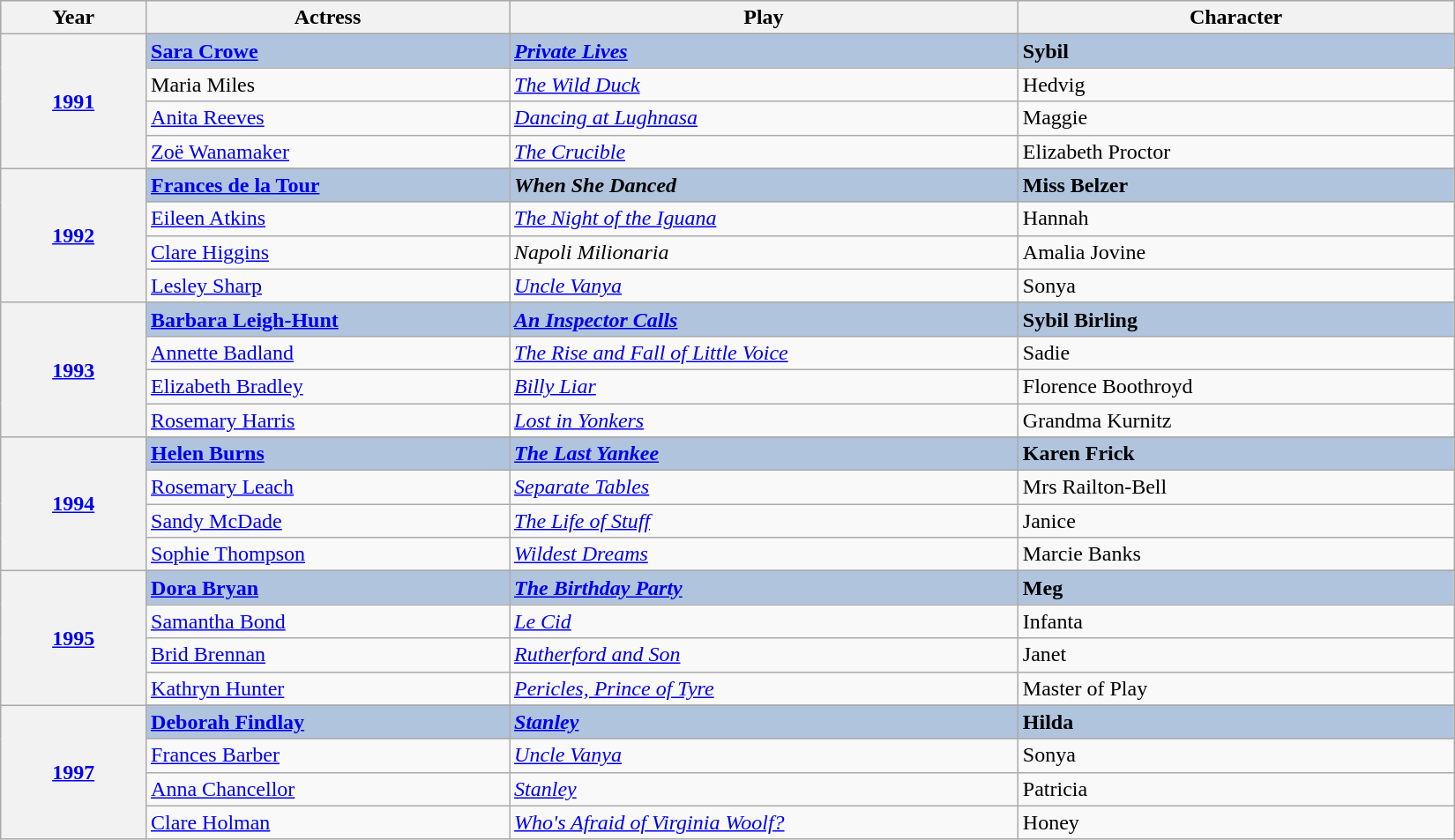<table class="wikitable" style="width:87%;">
<tr style="background:#bebebe;">
<th style="width:10%;">Year</th>
<th style="width:25%;">Actress</th>
<th style="width:35%;">Play</th>
<th style="width:30%;">Character</th>
</tr>
<tr>
<th rowspan="5" align="center"><a href='#'>1991</a></th>
</tr>
<tr style="background:#B0C4DE">
<td><strong><a href='#'>Sara Crowe</a></strong></td>
<td><strong><em><a href='#'>Private Lives</a></em></strong></td>
<td><strong>Sybil</strong></td>
</tr>
<tr>
<td>Maria Miles</td>
<td><em><a href='#'>The Wild Duck</a></em></td>
<td>Hedvig</td>
</tr>
<tr>
<td><a href='#'>Anita Reeves</a></td>
<td><em><a href='#'>Dancing at Lughnasa</a></em></td>
<td>Maggie</td>
</tr>
<tr>
<td><a href='#'>Zoë Wanamaker</a></td>
<td><em><a href='#'>The Crucible</a></em></td>
<td>Elizabeth Proctor</td>
</tr>
<tr>
<th rowspan="5" align="center"><a href='#'>1992</a></th>
</tr>
<tr style="background:#B0C4DE">
<td><strong><a href='#'>Frances de la Tour</a></strong></td>
<td><strong><em>When She Danced</em></strong></td>
<td><strong>Miss Belzer</strong></td>
</tr>
<tr>
<td><a href='#'>Eileen Atkins</a></td>
<td><em><a href='#'>The Night of the Iguana</a></em></td>
<td>Hannah</td>
</tr>
<tr>
<td><a href='#'>Clare Higgins</a></td>
<td><em>Napoli Milionaria</em></td>
<td>Amalia Jovine</td>
</tr>
<tr>
<td><a href='#'>Lesley Sharp</a></td>
<td><em><a href='#'>Uncle Vanya</a></em></td>
<td>Sonya</td>
</tr>
<tr>
<th rowspan="5" align="center"><a href='#'>1993</a></th>
</tr>
<tr style="background:#B0C4DE">
<td><strong><a href='#'>Barbara Leigh-Hunt</a></strong></td>
<td><strong><em><a href='#'>An Inspector Calls</a></em></strong></td>
<td><strong>Sybil Birling</strong></td>
</tr>
<tr>
<td><a href='#'>Annette Badland</a></td>
<td><em><a href='#'>The Rise and Fall of Little Voice</a></em></td>
<td>Sadie</td>
</tr>
<tr>
<td><a href='#'>Elizabeth Bradley</a></td>
<td><em><a href='#'>Billy Liar</a></em></td>
<td>Florence Boothroyd</td>
</tr>
<tr>
<td><a href='#'>Rosemary Harris</a></td>
<td><em><a href='#'>Lost in Yonkers</a></em></td>
<td>Grandma Kurnitz</td>
</tr>
<tr>
<th rowspan="5" align="center"><a href='#'>1994</a></th>
</tr>
<tr style="background:#B0C4DE">
<td><strong><a href='#'>Helen Burns</a></strong></td>
<td><strong><em><a href='#'>The Last Yankee</a></em></strong></td>
<td><strong>Karen Frick</strong></td>
</tr>
<tr>
<td><a href='#'>Rosemary Leach</a></td>
<td><em><a href='#'>Separate Tables</a></em></td>
<td>Mrs Railton-Bell</td>
</tr>
<tr>
<td><a href='#'>Sandy McDade</a></td>
<td><em><a href='#'>The Life of Stuff</a></em></td>
<td>Janice</td>
</tr>
<tr>
<td><a href='#'>Sophie Thompson</a></td>
<td><em><a href='#'>Wildest Dreams</a></em></td>
<td>Marcie Banks</td>
</tr>
<tr>
<th rowspan="5" align="center"><a href='#'>1995</a></th>
</tr>
<tr style="background:#B0C4DE">
<td><strong><a href='#'>Dora Bryan</a></strong></td>
<td><strong><em><a href='#'>The Birthday Party</a></em></strong></td>
<td><strong>Meg</strong></td>
</tr>
<tr>
<td><a href='#'>Samantha Bond</a></td>
<td><em><a href='#'>Le Cid</a></em></td>
<td>Infanta</td>
</tr>
<tr>
<td><a href='#'>Brid Brennan</a></td>
<td><em><a href='#'>Rutherford and Son</a></em></td>
<td>Janet</td>
</tr>
<tr>
<td><a href='#'>Kathryn Hunter</a></td>
<td><em><a href='#'>Pericles, Prince of Tyre</a></em></td>
<td>Master of Play</td>
</tr>
<tr>
<th rowspan="5" align="center"><a href='#'>1997</a></th>
</tr>
<tr style="background:#B0C4DE">
<td><strong><a href='#'>Deborah Findlay</a></strong></td>
<td><strong><em><a href='#'>Stanley</a></em></strong></td>
<td><strong>Hilda</strong></td>
</tr>
<tr>
<td><a href='#'>Frances Barber</a></td>
<td><em><a href='#'>Uncle Vanya</a></em></td>
<td>Sonya</td>
</tr>
<tr>
<td><a href='#'>Anna Chancellor</a></td>
<td><em><a href='#'>Stanley</a></em></td>
<td>Patricia</td>
</tr>
<tr>
<td><a href='#'>Clare Holman</a></td>
<td><em><a href='#'>Who's Afraid of Virginia Woolf?</a></em></td>
<td>Honey</td>
</tr>
</table>
